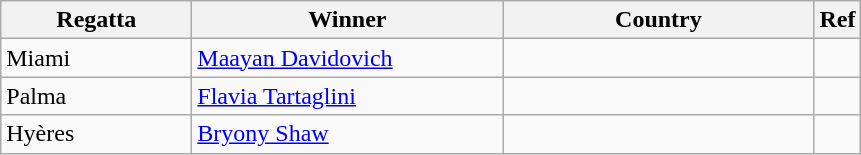<table class="wikitable">
<tr>
<th width=120>Regatta</th>
<th width=200px>Winner</th>
<th width=200px>Country</th>
<th>Ref</th>
</tr>
<tr>
<td>Miami</td>
<td><a href='#'>Maayan Davidovich</a></td>
<td></td>
<td></td>
</tr>
<tr>
<td>Palma</td>
<td><a href='#'>Flavia Tartaglini</a></td>
<td></td>
<td></td>
</tr>
<tr>
<td>Hyères</td>
<td><a href='#'>Bryony Shaw</a></td>
<td></td>
<td></td>
</tr>
</table>
